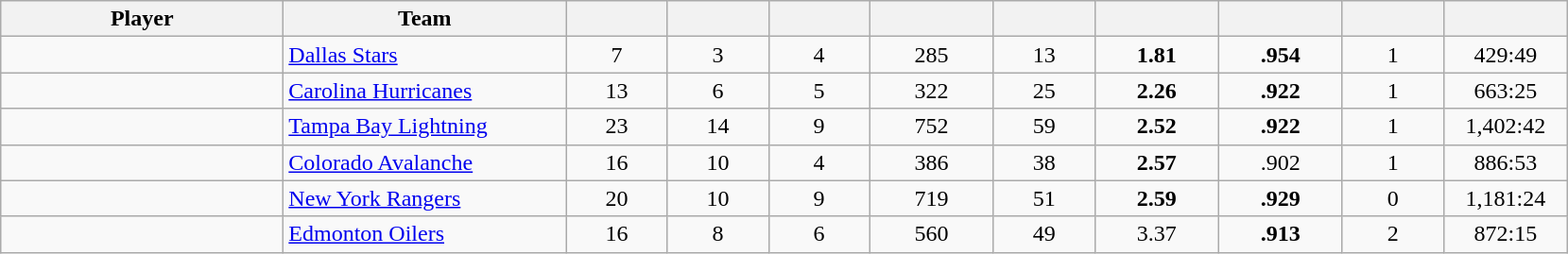<table style="padding:3px; border-spacing:0; text-align:center;" class="wikitable sortable">
<tr>
<th style="width:12em">Player</th>
<th style="width:12em">Team</th>
<th style="width:4em"></th>
<th style="width:4em"></th>
<th style="width:4em"></th>
<th style="width:5em"></th>
<th style="width:4em"></th>
<th style="width:5em"></th>
<th style="width:5em"></th>
<th style="width:4em"></th>
<th style="width:5em"></th>
</tr>
<tr>
<td align=left></td>
<td align=left><a href='#'>Dallas Stars</a></td>
<td>7</td>
<td>3</td>
<td>4</td>
<td>285</td>
<td>13</td>
<td><strong>1.81</strong></td>
<td><strong>.954</strong></td>
<td>1</td>
<td> 429:49</td>
</tr>
<tr>
<td align=left></td>
<td align=left><a href='#'>Carolina Hurricanes</a></td>
<td>13</td>
<td>6</td>
<td>5</td>
<td>322</td>
<td>25</td>
<td><strong>2.26</strong></td>
<td><strong>.922</strong></td>
<td>1</td>
<td> 663:25</td>
</tr>
<tr>
<td align=left></td>
<td align=left><a href='#'>Tampa Bay Lightning</a></td>
<td>23</td>
<td>14</td>
<td>9</td>
<td>752</td>
<td>59</td>
<td><strong>2.52</strong></td>
<td><strong>.922</strong></td>
<td>1</td>
<td> 1,402:42</td>
</tr>
<tr>
<td align=left></td>
<td align=left><a href='#'>Colorado Avalanche</a></td>
<td>16</td>
<td>10</td>
<td>4</td>
<td>386</td>
<td>38</td>
<td><strong>2.57</strong></td>
<td>.902</td>
<td>1</td>
<td> 886:53</td>
</tr>
<tr>
<td align=left></td>
<td align=left><a href='#'>New York Rangers</a></td>
<td>20</td>
<td>10</td>
<td>9</td>
<td>719</td>
<td>51</td>
<td><strong>2.59</strong></td>
<td><strong>.929</strong></td>
<td>0</td>
<td> 1,181:24</td>
</tr>
<tr>
<td align=left></td>
<td align=left><a href='#'>Edmonton Oilers</a></td>
<td>16</td>
<td>8</td>
<td>6</td>
<td>560</td>
<td>49</td>
<td>3.37</td>
<td><strong>.913</strong></td>
<td>2</td>
<td> 872:15</td>
</tr>
</table>
